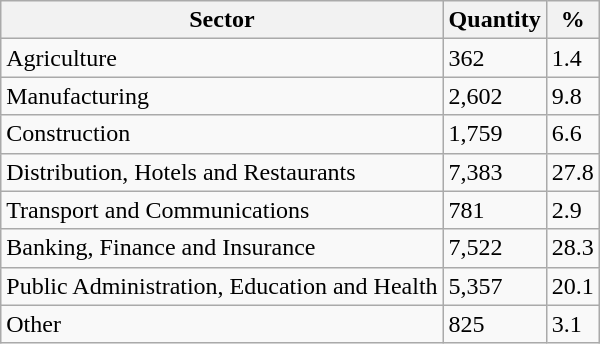<table class="wikitable sortable">
<tr>
<th>Sector</th>
<th>Quantity</th>
<th>%</th>
</tr>
<tr>
<td>Agriculture</td>
<td>362</td>
<td>1.4</td>
</tr>
<tr>
<td>Manufacturing</td>
<td>2,602</td>
<td>9.8</td>
</tr>
<tr>
<td>Construction</td>
<td>1,759</td>
<td>6.6</td>
</tr>
<tr>
<td>Distribution, Hotels and Restaurants</td>
<td>7,383</td>
<td>27.8</td>
</tr>
<tr>
<td>Transport and Communications</td>
<td>781</td>
<td>2.9</td>
</tr>
<tr>
<td>Banking, Finance and Insurance</td>
<td>7,522</td>
<td>28.3</td>
</tr>
<tr>
<td>Public Administration, Education and Health</td>
<td>5,357</td>
<td>20.1</td>
</tr>
<tr>
<td>Other</td>
<td>825</td>
<td>3.1</td>
</tr>
</table>
